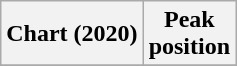<table class="wikitable plainrowheaders sortable" border="1">
<tr>
<th scope="col">Chart (2020)</th>
<th scope="col">Peak<br>position</th>
</tr>
<tr>
</tr>
</table>
